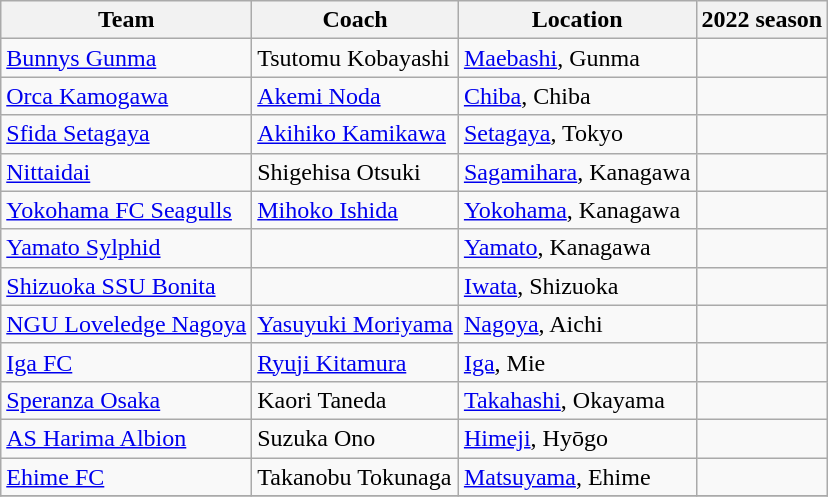<table class="wikitable sortable">
<tr>
<th>Team</th>
<th>Coach</th>
<th>Location</th>
<th>2022 season</th>
</tr>
<tr>
<td><a href='#'>Bunnys Gunma</a></td>
<td>Tsutomu Kobayashi</td>
<td><a href='#'>Maebashi</a>, Gunma</td>
<td></td>
</tr>
<tr>
<td><a href='#'>Orca Kamogawa</a></td>
<td><a href='#'>Akemi Noda</a></td>
<td><a href='#'>Chiba</a>, Chiba</td>
<td></td>
</tr>
<tr>
<td><a href='#'>Sfida Setagaya</a></td>
<td><a href='#'>Akihiko Kamikawa</a></td>
<td><a href='#'>Setagaya</a>, Tokyo</td>
<td></td>
</tr>
<tr>
<td><a href='#'>Nittaidai</a></td>
<td>Shigehisa Otsuki</td>
<td><a href='#'>Sagamihara</a>, Kanagawa</td>
<td></td>
</tr>
<tr>
<td><a href='#'>Yokohama FC Seagulls</a></td>
<td><a href='#'>Mihoko Ishida</a></td>
<td><a href='#'>Yokohama</a>, Kanagawa</td>
<td></td>
</tr>
<tr>
<td><a href='#'>Yamato Sylphid</a></td>
<td></td>
<td><a href='#'>Yamato</a>, Kanagawa</td>
<td></td>
</tr>
<tr>
<td><a href='#'>Shizuoka SSU Bonita</a></td>
<td></td>
<td><a href='#'>Iwata</a>, Shizuoka</td>
<td></td>
</tr>
<tr>
<td><a href='#'>NGU Loveledge Nagoya</a></td>
<td><a href='#'>Yasuyuki Moriyama</a></td>
<td><a href='#'>Nagoya</a>, Aichi</td>
<td></td>
</tr>
<tr>
<td><a href='#'>Iga FC</a></td>
<td><a href='#'>Ryuji Kitamura</a></td>
<td><a href='#'>Iga</a>, Mie</td>
<td></td>
</tr>
<tr>
<td><a href='#'>Speranza Osaka</a></td>
<td>Kaori Taneda</td>
<td><a href='#'>Takahashi</a>, Okayama</td>
<td></td>
</tr>
<tr>
<td><a href='#'>AS Harima Albion</a></td>
<td>Suzuka Ono</td>
<td><a href='#'>Himeji</a>, Hyōgo</td>
<td></td>
</tr>
<tr>
<td><a href='#'>Ehime FC</a></td>
<td>Takanobu Tokunaga</td>
<td><a href='#'>Matsuyama</a>, Ehime</td>
<td></td>
</tr>
<tr>
</tr>
</table>
